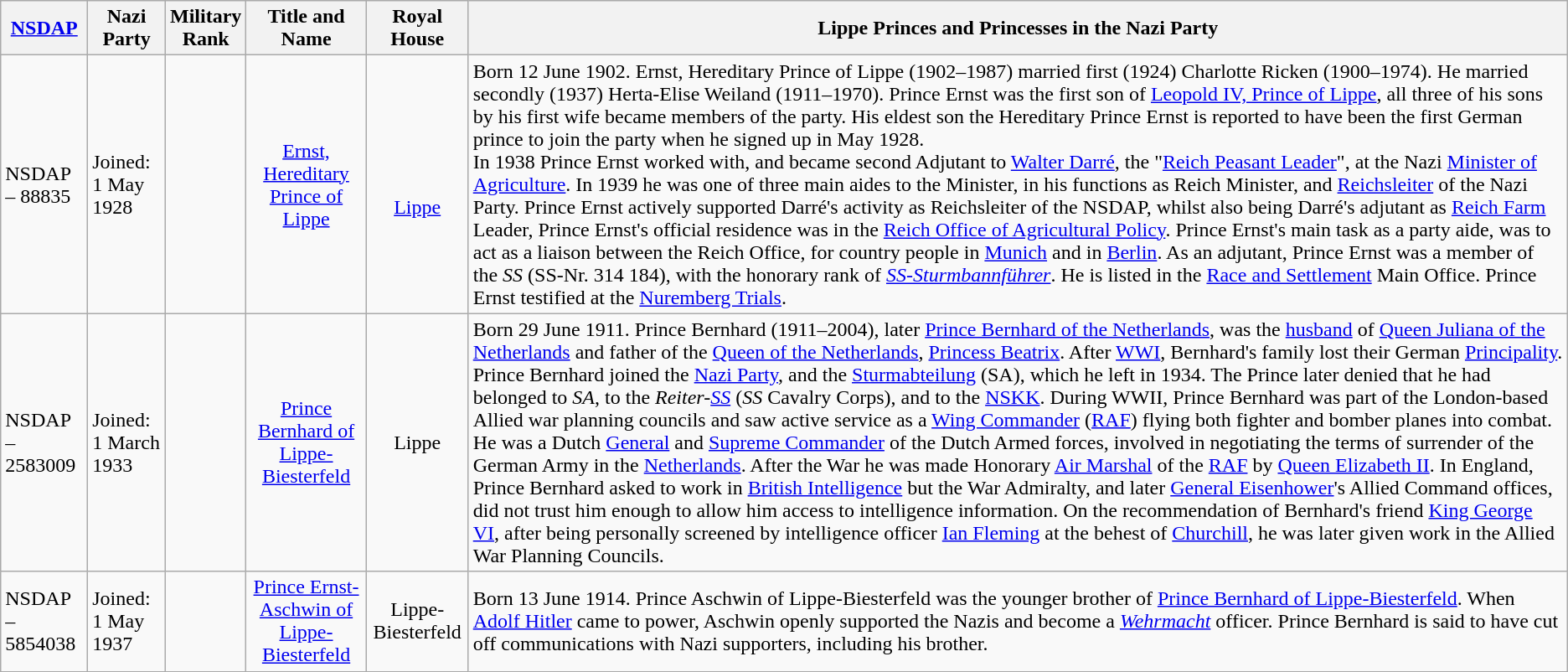<table class="wikitable">
<tr>
<th><a href='#'>NSDAP</a></th>
<th>Nazi Party</th>
<th>Military<br>Rank</th>
<th>Title and<br>Name</th>
<th>Royal<br>House</th>
<th>Lippe Princes and Princesses in the Nazi Party</th>
</tr>
<tr>
<td>NSDAP – 88835</td>
<td>Joined: 1 May 1928</td>
<td><br><br><br></td>
<td align="center"><a href='#'>Ernst, Hereditary Prince of Lippe</a></td>
<td align="center"><br><br><a href='#'>Lippe</a></td>
<td>Born 12 June 1902. Ernst, Hereditary Prince of Lippe (1902–1987) married first (1924) Charlotte Ricken (1900–1974). He married secondly (1937) Herta-Elise Weiland (1911–1970). Prince Ernst was the first son of <a href='#'>Leopold IV, Prince of Lippe</a>, all three of his sons by his first wife became members of the party. His eldest son the Hereditary Prince Ernst is reported to have been the first German prince to join the party when he signed up in May 1928.<br>In 1938 Prince Ernst worked with, and became second Adjutant to <a href='#'>Walter Darré</a>, the "<a href='#'>Reich Peasant Leader</a>", at the Nazi <a href='#'>Minister of Agriculture</a>. In 1939 he was one of three main aides to the Minister, in his functions as Reich Minister, and <a href='#'>Reichsleiter</a> of the Nazi Party. Prince Ernst actively supported Darré's activity as Reichsleiter of the NSDAP, whilst also being Darré's adjutant as <a href='#'>Reich Farm</a> Leader, Prince Ernst's official residence was in the <a href='#'>Reich Office of Agricultural Policy</a>. Prince Ernst's main task as a party aide, was to act as a liaison between the Reich Office, for country people in <a href='#'>Munich</a> and in <a href='#'>Berlin</a>. As an adjutant, Prince Ernst was a member of the <em>SS</em> (SS-Nr. 314 184), with the honorary rank of <em><a href='#'>SS-Sturmbannführer</a></em>. He is listed in the <a href='#'>Race and Settlement</a> Main Office. Prince Ernst testified at the <a href='#'>Nuremberg Trials</a>.</td>
</tr>
<tr>
<td>NSDAP – 2583009</td>
<td>Joined: 1 March 1933</td>
<td></td>
<td align="center"><a href='#'>Prince Bernhard of Lippe-Biesterfeld</a></td>
<td align="center">Lippe</td>
<td>  Born 29 June 1911. Prince Bernhard (1911–2004), later <a href='#'>Prince Bernhard of the Netherlands</a>, was the <a href='#'>husband</a> of <a href='#'>Queen Juliana of the Netherlands</a> and father of the <a href='#'>Queen of the Netherlands</a>, <a href='#'>Princess Beatrix</a>. After <a href='#'>WWI</a>, Bernhard's family lost their German <a href='#'>Principality</a>. Prince Bernhard joined the <a href='#'>Nazi Party</a>, and the <a href='#'>Sturmabteilung</a> (SA), which he left in 1934. The Prince later denied that he had belonged to <em>SA</em>, to the <em>Reiter-<a href='#'>SS</a></em> (<em>SS</em> Cavalry Corps), and to the <a href='#'>NSKK</a>. During WWII, Prince Bernhard was part of the London-based Allied war planning councils and saw active service as a <a href='#'>Wing Commander</a> (<a href='#'>RAF</a>) flying both fighter and bomber planes into combat. He was a Dutch <a href='#'>General</a> and <a href='#'>Supreme Commander</a> of the Dutch Armed forces, involved in negotiating the terms of surrender of the German Army in the <a href='#'>Netherlands</a>. After the War he was made Honorary <a href='#'>Air Marshal</a> of the <a href='#'>RAF</a> by <a href='#'>Queen Elizabeth II</a>. In England, Prince Bernhard asked to work in <a href='#'>British Intelligence</a> but the War Admiralty, and later <a href='#'>General Eisenhower</a>'s Allied Command offices, did not trust him enough to allow him access to intelligence information. On the recommendation of Bernhard's friend <a href='#'>King George VI</a>, after being personally screened by intelligence officer <a href='#'>Ian Fleming</a> at the behest of <a href='#'>Churchill</a>, he was later given work in the Allied War Planning Councils.</td>
</tr>
<tr>
<td>NSDAP – 5854038</td>
<td>Joined: 1 May 1937</td>
<td></td>
<td align="center"><a href='#'>Prince Ernst-Aschwin of Lippe-Biesterfeld</a></td>
<td align="center">Lippe-Biesterfeld</td>
<td>Born 13 June 1914. Prince Aschwin of Lippe-Biesterfeld was the younger brother of <a href='#'>Prince Bernhard of Lippe-Biesterfeld</a>. When <a href='#'>Adolf Hitler</a> came to power, Aschwin openly supported the Nazis and become a <em><a href='#'>Wehrmacht</a></em> officer. Prince Bernhard is said to have cut off communications with Nazi supporters, including his brother.</td>
</tr>
</table>
